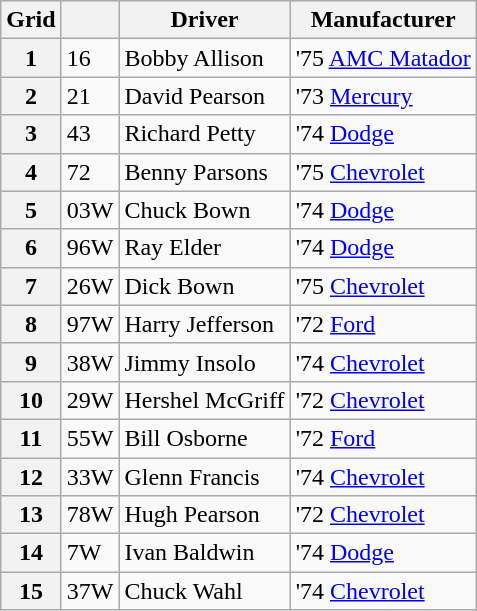<table class="wikitable">
<tr>
<th>Grid</th>
<th></th>
<th>Driver</th>
<th>Manufacturer</th>
</tr>
<tr>
<th>1</th>
<td>16</td>
<td>Bobby Allison</td>
<td>'75 <a href='#'>AMC Matador</a></td>
</tr>
<tr>
<th>2</th>
<td>21</td>
<td>David Pearson</td>
<td>'73 <a href='#'>Mercury</a></td>
</tr>
<tr>
<th>3</th>
<td>43</td>
<td>Richard Petty</td>
<td>'74 <a href='#'>Dodge</a></td>
</tr>
<tr>
<th>4</th>
<td>72</td>
<td>Benny Parsons</td>
<td>'75 <a href='#'>Chevrolet</a></td>
</tr>
<tr>
<th>5</th>
<td>03W</td>
<td>Chuck Bown</td>
<td>'74 <a href='#'>Dodge</a></td>
</tr>
<tr>
<th>6</th>
<td>96W</td>
<td>Ray Elder</td>
<td>'74 <a href='#'>Dodge</a></td>
</tr>
<tr>
<th>7</th>
<td>26W</td>
<td>Dick Bown</td>
<td>'75 <a href='#'>Chevrolet</a></td>
</tr>
<tr>
<th>8</th>
<td>97W</td>
<td>Harry Jefferson</td>
<td>'72 <a href='#'>Ford</a></td>
</tr>
<tr>
<th>9</th>
<td>38W</td>
<td>Jimmy Insolo</td>
<td>'74 <a href='#'>Chevrolet</a></td>
</tr>
<tr>
<th>10</th>
<td>29W</td>
<td>Hershel McGriff</td>
<td>'72 <a href='#'>Chevrolet</a></td>
</tr>
<tr>
<th>11</th>
<td>55W</td>
<td>Bill Osborne</td>
<td>'72 <a href='#'>Ford</a></td>
</tr>
<tr>
<th>12</th>
<td>33W</td>
<td>Glenn Francis</td>
<td>'74 <a href='#'>Chevrolet</a></td>
</tr>
<tr>
<th>13</th>
<td>78W</td>
<td>Hugh Pearson</td>
<td>'72 <a href='#'>Chevrolet</a></td>
</tr>
<tr>
<th>14</th>
<td>7W</td>
<td>Ivan Baldwin</td>
<td>'74 <a href='#'>Dodge</a></td>
</tr>
<tr>
<th>15</th>
<td>37W</td>
<td>Chuck Wahl</td>
<td>'74 <a href='#'>Chevrolet</a></td>
</tr>
</table>
